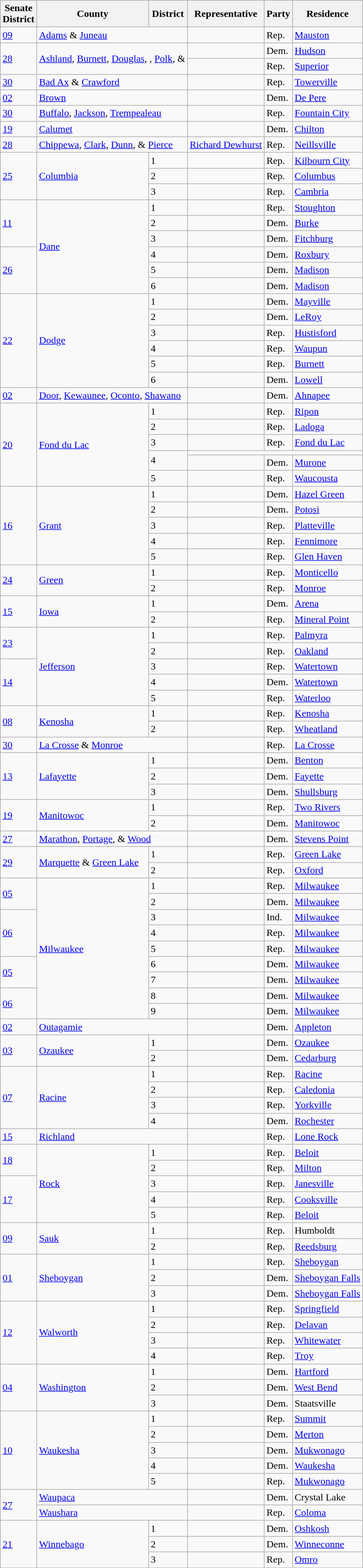<table class="wikitable">
<tr>
<th>Senate<br>District</th>
<th>County</th>
<th>District</th>
<th>Representative</th>
<th>Party</th>
<th>Residence</th>
</tr>
<tr>
<td><a href='#'>09</a></td>
<td text-align="left" colspan="2"><a href='#'>Adams</a> & <a href='#'>Juneau</a></td>
<td></td>
<td>Rep.</td>
<td><a href='#'>Mauston</a></td>
</tr>
<tr>
<td rowspan="2"><a href='#'>28</a></td>
<td text-align="left" colspan="2" rowspan="2"><a href='#'>Ashland</a>, <a href='#'>Burnett</a>, <a href='#'>Douglas</a>, , <a href='#'>Polk</a>, & </td>
<td> </td>
<td>Dem.</td>
<td><a href='#'>Hudson</a></td>
</tr>
<tr>
<td> </td>
<td>Rep.</td>
<td><a href='#'>Superior</a></td>
</tr>
<tr>
<td><a href='#'>30</a></td>
<td text-align="left" colspan="2"><a href='#'>Bad Ax</a> & <a href='#'>Crawford</a></td>
<td></td>
<td>Rep.</td>
<td><a href='#'>Towerville</a></td>
</tr>
<tr>
<td><a href='#'>02</a></td>
<td text-align="left" colspan="2"><a href='#'>Brown</a></td>
<td></td>
<td>Dem.</td>
<td><a href='#'>De Pere</a></td>
</tr>
<tr>
<td><a href='#'>30</a></td>
<td text-align="left" colspan="2"><a href='#'>Buffalo</a>, <a href='#'>Jackson</a>, <a href='#'>Trempealeau</a></td>
<td></td>
<td>Rep.</td>
<td><a href='#'>Fountain City</a></td>
</tr>
<tr>
<td><a href='#'>19</a></td>
<td text-align="left" colspan="2"><a href='#'>Calumet</a></td>
<td></td>
<td>Dem.</td>
<td><a href='#'>Chilton</a></td>
</tr>
<tr>
<td><a href='#'>28</a></td>
<td text-align="left" colspan="2"><a href='#'>Chippewa</a>, <a href='#'>Clark</a>, <a href='#'>Dunn</a>, & <a href='#'>Pierce</a></td>
<td><a href='#'>Richard Dewhurst</a></td>
<td>Rep.</td>
<td><a href='#'>Neillsville</a></td>
</tr>
<tr>
<td rowspan="3"><a href='#'>25</a></td>
<td text-align="left" rowspan="3"><a href='#'>Columbia</a></td>
<td>1</td>
<td></td>
<td>Rep.</td>
<td><a href='#'>Kilbourn City</a></td>
</tr>
<tr>
<td>2</td>
<td></td>
<td>Rep.</td>
<td><a href='#'>Columbus</a></td>
</tr>
<tr>
<td>3</td>
<td></td>
<td>Rep.</td>
<td><a href='#'>Cambria</a></td>
</tr>
<tr>
<td rowspan="3"><a href='#'>11</a></td>
<td text-align="left" rowspan="6"><a href='#'>Dane</a></td>
<td>1</td>
<td></td>
<td>Rep.</td>
<td><a href='#'>Stoughton</a></td>
</tr>
<tr>
<td>2</td>
<td></td>
<td>Dem.</td>
<td><a href='#'>Burke</a></td>
</tr>
<tr>
<td>3</td>
<td></td>
<td>Dem.</td>
<td><a href='#'>Fitchburg</a></td>
</tr>
<tr>
<td rowspan="3"><a href='#'>26</a></td>
<td>4</td>
<td></td>
<td>Dem.</td>
<td><a href='#'>Roxbury</a></td>
</tr>
<tr>
<td>5</td>
<td></td>
<td>Dem.</td>
<td><a href='#'>Madison</a></td>
</tr>
<tr>
<td>6</td>
<td></td>
<td>Dem.</td>
<td><a href='#'>Madison</a></td>
</tr>
<tr>
<td rowspan="6"><a href='#'>22</a></td>
<td text-align="left" rowspan="6"><a href='#'>Dodge</a></td>
<td>1</td>
<td></td>
<td>Dem.</td>
<td><a href='#'>Mayville</a></td>
</tr>
<tr>
<td>2</td>
<td></td>
<td>Dem.</td>
<td><a href='#'>LeRoy</a></td>
</tr>
<tr>
<td>3</td>
<td></td>
<td>Rep.</td>
<td><a href='#'>Hustisford</a></td>
</tr>
<tr>
<td>4</td>
<td></td>
<td>Rep.</td>
<td><a href='#'>Waupun</a></td>
</tr>
<tr>
<td>5</td>
<td></td>
<td>Rep.</td>
<td><a href='#'>Burnett</a></td>
</tr>
<tr>
<td>6</td>
<td></td>
<td>Dem.</td>
<td><a href='#'>Lowell</a></td>
</tr>
<tr>
<td><a href='#'>02</a></td>
<td text-align="left" colspan="2"><a href='#'>Door</a>,  <a href='#'>Kewaunee</a>, <a href='#'>Oconto</a>, <a href='#'>Shawano</a></td>
<td></td>
<td>Dem.</td>
<td><a href='#'>Ahnapee</a></td>
</tr>
<tr>
<td rowspan="6"><a href='#'>20</a></td>
<td text-align="left" rowspan="6"><a href='#'>Fond du Lac</a></td>
<td>1</td>
<td></td>
<td>Rep.</td>
<td><a href='#'>Ripon</a></td>
</tr>
<tr>
<td>2</td>
<td></td>
<td>Rep.</td>
<td><a href='#'>Ladoga</a></td>
</tr>
<tr>
<td>3</td>
<td></td>
<td>Rep.</td>
<td><a href='#'>Fond du Lac</a></td>
</tr>
<tr>
<td rowspan="2">4</td>
<td align="center" colspan="3"></td>
</tr>
<tr>
<td> </td>
<td>Dem.</td>
<td><a href='#'>Murone</a></td>
</tr>
<tr>
<td>5</td>
<td></td>
<td>Rep.</td>
<td><a href='#'>Waucousta</a></td>
</tr>
<tr>
<td rowspan="5"><a href='#'>16</a></td>
<td text-align="left" rowspan="5"><a href='#'>Grant</a></td>
<td>1</td>
<td></td>
<td>Dem.</td>
<td><a href='#'>Hazel Green</a></td>
</tr>
<tr>
<td>2</td>
<td></td>
<td>Dem.</td>
<td><a href='#'>Potosi</a></td>
</tr>
<tr>
<td>3</td>
<td></td>
<td>Rep.</td>
<td><a href='#'>Platteville</a></td>
</tr>
<tr>
<td>4</td>
<td></td>
<td>Rep.</td>
<td><a href='#'>Fennimore</a></td>
</tr>
<tr>
<td>5</td>
<td></td>
<td>Rep.</td>
<td><a href='#'>Glen Haven</a></td>
</tr>
<tr>
<td rowspan="2"><a href='#'>24</a></td>
<td text-align="left" rowspan="2"><a href='#'>Green</a></td>
<td>1</td>
<td></td>
<td>Rep.</td>
<td><a href='#'>Monticello</a></td>
</tr>
<tr>
<td>2</td>
<td></td>
<td>Rep.</td>
<td><a href='#'>Monroe</a></td>
</tr>
<tr>
<td rowspan="2"><a href='#'>15</a></td>
<td text-align="left" rowspan="2"><a href='#'>Iowa</a></td>
<td>1</td>
<td></td>
<td>Dem.</td>
<td><a href='#'>Arena</a></td>
</tr>
<tr>
<td>2</td>
<td></td>
<td>Rep.</td>
<td><a href='#'>Mineral Point</a></td>
</tr>
<tr>
<td rowspan="2"><a href='#'>23</a></td>
<td text-align="left" rowspan="5"><a href='#'>Jefferson</a></td>
<td>1</td>
<td></td>
<td>Rep.</td>
<td><a href='#'>Palmyra</a></td>
</tr>
<tr>
<td>2</td>
<td></td>
<td>Rep.</td>
<td><a href='#'>Oakland</a></td>
</tr>
<tr>
<td rowspan="3"><a href='#'>14</a></td>
<td>3</td>
<td></td>
<td>Rep.</td>
<td><a href='#'>Watertown</a></td>
</tr>
<tr>
<td>4</td>
<td></td>
<td>Dem.</td>
<td><a href='#'>Watertown</a></td>
</tr>
<tr>
<td>5</td>
<td></td>
<td>Rep.</td>
<td><a href='#'>Waterloo</a></td>
</tr>
<tr>
<td rowspan="2"><a href='#'>08</a></td>
<td text-align="left"  rowspan="2"><a href='#'>Kenosha</a></td>
<td>1</td>
<td></td>
<td>Rep.</td>
<td><a href='#'>Kenosha</a></td>
</tr>
<tr>
<td>2</td>
<td></td>
<td>Rep.</td>
<td><a href='#'>Wheatland</a></td>
</tr>
<tr>
<td><a href='#'>30</a></td>
<td text-align="left" colspan="2"><a href='#'>La Crosse</a> & <a href='#'>Monroe</a></td>
<td></td>
<td>Rep.</td>
<td><a href='#'>La Crosse</a></td>
</tr>
<tr>
<td rowspan="3"><a href='#'>13</a></td>
<td text-align="left" rowspan="3"><a href='#'>Lafayette</a></td>
<td>1</td>
<td></td>
<td>Dem.</td>
<td><a href='#'>Benton</a></td>
</tr>
<tr>
<td>2</td>
<td></td>
<td>Dem.</td>
<td><a href='#'>Fayette</a></td>
</tr>
<tr>
<td>3</td>
<td></td>
<td>Dem.</td>
<td><a href='#'>Shullsburg</a></td>
</tr>
<tr>
<td rowspan="2"><a href='#'>19</a></td>
<td text-align="left" rowspan="2"><a href='#'>Manitowoc</a></td>
<td>1</td>
<td></td>
<td>Rep.</td>
<td><a href='#'>Two Rivers</a></td>
</tr>
<tr>
<td>2</td>
<td></td>
<td>Dem.</td>
<td><a href='#'>Manitowoc</a></td>
</tr>
<tr>
<td><a href='#'>27</a></td>
<td text-align="left" colspan="2"><a href='#'>Marathon</a>, <a href='#'>Portage</a>, & <a href='#'>Wood</a></td>
<td></td>
<td>Dem.</td>
<td><a href='#'>Stevens Point</a></td>
</tr>
<tr>
<td rowspan="2"><a href='#'>29</a></td>
<td text-align="left" rowspan="2"><a href='#'>Marquette</a> & <a href='#'>Green Lake</a></td>
<td>1</td>
<td></td>
<td>Rep.</td>
<td><a href='#'>Green Lake</a></td>
</tr>
<tr>
<td>2</td>
<td></td>
<td>Rep.</td>
<td><a href='#'>Oxford</a></td>
</tr>
<tr>
<td rowspan="2"><a href='#'>05</a></td>
<td text-align="left" rowspan="9"><a href='#'>Milwaukee</a></td>
<td>1</td>
<td></td>
<td>Rep.</td>
<td><a href='#'>Milwaukee</a></td>
</tr>
<tr>
<td>2</td>
<td></td>
<td>Dem.</td>
<td><a href='#'>Milwaukee</a></td>
</tr>
<tr>
<td rowspan="3"><a href='#'>06</a></td>
<td>3</td>
<td></td>
<td>Ind.</td>
<td><a href='#'>Milwaukee</a></td>
</tr>
<tr>
<td>4</td>
<td></td>
<td>Rep.</td>
<td><a href='#'>Milwaukee</a></td>
</tr>
<tr>
<td>5</td>
<td></td>
<td>Rep.</td>
<td><a href='#'>Milwaukee</a></td>
</tr>
<tr>
<td rowspan="2"><a href='#'>05</a></td>
<td>6</td>
<td></td>
<td>Dem.</td>
<td><a href='#'>Milwaukee</a></td>
</tr>
<tr>
<td>7</td>
<td></td>
<td>Dem.</td>
<td><a href='#'>Milwaukee</a></td>
</tr>
<tr>
<td rowspan="2"><a href='#'>06</a></td>
<td>8</td>
<td></td>
<td>Dem.</td>
<td><a href='#'>Milwaukee</a></td>
</tr>
<tr>
<td>9</td>
<td></td>
<td>Dem.</td>
<td><a href='#'>Milwaukee</a></td>
</tr>
<tr>
<td><a href='#'>02</a></td>
<td text-align="left" colspan="2"><a href='#'>Outagamie</a></td>
<td></td>
<td>Dem.</td>
<td><a href='#'>Appleton</a></td>
</tr>
<tr>
<td rowspan="2"><a href='#'>03</a></td>
<td text-align="left" rowspan="2"><a href='#'>Ozaukee</a></td>
<td>1</td>
<td></td>
<td>Dem.</td>
<td><a href='#'>Ozaukee</a></td>
</tr>
<tr>
<td>2</td>
<td></td>
<td>Dem.</td>
<td><a href='#'>Cedarburg</a></td>
</tr>
<tr>
<td rowspan="4"><a href='#'>07</a></td>
<td text-align="left" rowspan="4"><a href='#'>Racine</a></td>
<td>1</td>
<td></td>
<td>Rep.</td>
<td><a href='#'>Racine</a></td>
</tr>
<tr>
<td>2</td>
<td></td>
<td>Rep.</td>
<td><a href='#'>Caledonia</a></td>
</tr>
<tr>
<td>3</td>
<td></td>
<td>Rep.</td>
<td><a href='#'>Yorkville</a></td>
</tr>
<tr>
<td>4</td>
<td></td>
<td>Dem.</td>
<td><a href='#'>Rochester</a></td>
</tr>
<tr>
<td><a href='#'>15</a></td>
<td text-align="left" colspan="2"><a href='#'>Richland</a></td>
<td></td>
<td>Rep.</td>
<td><a href='#'>Lone Rock</a></td>
</tr>
<tr>
<td rowspan="2"><a href='#'>18</a></td>
<td text-align="left" rowspan="5"><a href='#'>Rock</a></td>
<td>1</td>
<td></td>
<td>Rep.</td>
<td><a href='#'>Beloit</a></td>
</tr>
<tr>
<td>2</td>
<td></td>
<td>Rep.</td>
<td><a href='#'>Milton</a></td>
</tr>
<tr>
<td rowspan="3"><a href='#'>17</a></td>
<td>3</td>
<td></td>
<td>Rep.</td>
<td><a href='#'>Janesville</a></td>
</tr>
<tr>
<td>4</td>
<td></td>
<td>Rep.</td>
<td><a href='#'>Cooksville</a></td>
</tr>
<tr>
<td>5</td>
<td></td>
<td>Rep.</td>
<td><a href='#'>Beloit</a></td>
</tr>
<tr>
<td rowspan="2"><a href='#'>09</a></td>
<td text-align="left" rowspan="2"><a href='#'>Sauk</a></td>
<td>1</td>
<td></td>
<td>Rep.</td>
<td>Humboldt</td>
</tr>
<tr>
<td>2</td>
<td></td>
<td>Rep.</td>
<td><a href='#'>Reedsburg</a></td>
</tr>
<tr>
<td rowspan="3"><a href='#'>01</a></td>
<td text-align="left" rowspan="3"><a href='#'>Sheboygan</a></td>
<td>1</td>
<td></td>
<td>Rep.</td>
<td><a href='#'>Sheboygan</a></td>
</tr>
<tr>
<td>2</td>
<td></td>
<td>Dem.</td>
<td><a href='#'>Sheboygan Falls</a></td>
</tr>
<tr>
<td>3</td>
<td></td>
<td>Dem.</td>
<td><a href='#'>Sheboygan Falls</a></td>
</tr>
<tr>
<td rowspan="4"><a href='#'>12</a></td>
<td text-align="left" rowspan="4"><a href='#'>Walworth</a></td>
<td>1</td>
<td></td>
<td>Rep.</td>
<td><a href='#'>Springfield</a></td>
</tr>
<tr>
<td>2</td>
<td></td>
<td>Rep.</td>
<td><a href='#'>Delavan</a></td>
</tr>
<tr>
<td>3</td>
<td></td>
<td>Rep.</td>
<td><a href='#'>Whitewater</a></td>
</tr>
<tr>
<td>4</td>
<td></td>
<td>Rep.</td>
<td><a href='#'>Troy</a></td>
</tr>
<tr>
<td rowspan="3"><a href='#'>04</a></td>
<td text-align="left" rowspan="3"><a href='#'>Washington</a></td>
<td>1</td>
<td></td>
<td>Dem.</td>
<td><a href='#'>Hartford</a></td>
</tr>
<tr>
<td>2</td>
<td></td>
<td>Dem.</td>
<td><a href='#'>West Bend</a></td>
</tr>
<tr>
<td>3</td>
<td></td>
<td>Dem.</td>
<td>Staatsville</td>
</tr>
<tr>
<td rowspan="5"><a href='#'>10</a></td>
<td text-align="left" rowspan="5"><a href='#'>Waukesha</a></td>
<td>1</td>
<td></td>
<td>Rep.</td>
<td><a href='#'>Summit</a></td>
</tr>
<tr>
<td>2</td>
<td></td>
<td>Dem.</td>
<td><a href='#'>Merton</a></td>
</tr>
<tr>
<td>3</td>
<td></td>
<td>Dem.</td>
<td><a href='#'>Mukwonago</a></td>
</tr>
<tr>
<td>4</td>
<td></td>
<td>Dem.</td>
<td><a href='#'>Waukesha</a></td>
</tr>
<tr>
<td>5</td>
<td></td>
<td>Rep.</td>
<td><a href='#'>Mukwonago</a></td>
</tr>
<tr>
<td rowspan="2"><a href='#'>27</a></td>
<td text-align="left" colspan="2"><a href='#'>Waupaca</a></td>
<td></td>
<td>Dem.</td>
<td>Crystal Lake</td>
</tr>
<tr>
<td text-align="left" colspan="2"><a href='#'>Waushara</a></td>
<td></td>
<td>Rep.</td>
<td><a href='#'>Coloma</a></td>
</tr>
<tr>
<td rowspan="3"><a href='#'>21</a></td>
<td text-align="left" rowspan="3"><a href='#'>Winnebago</a></td>
<td>1</td>
<td></td>
<td>Dem.</td>
<td><a href='#'>Oshkosh</a></td>
</tr>
<tr>
<td>2</td>
<td></td>
<td>Dem.</td>
<td><a href='#'>Winneconne</a></td>
</tr>
<tr>
<td>3</td>
<td></td>
<td>Rep.</td>
<td><a href='#'>Omro</a></td>
</tr>
</table>
